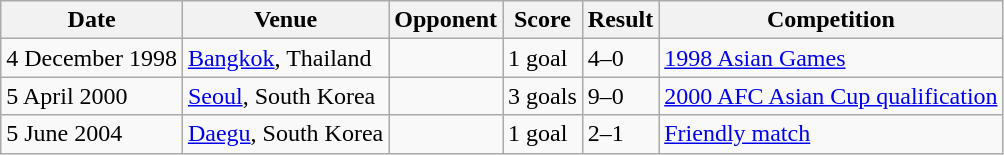<table class="wikitable">
<tr>
<th>Date</th>
<th>Venue</th>
<th>Opponent</th>
<th>Score</th>
<th>Result</th>
<th>Competition</th>
</tr>
<tr>
<td>4 December 1998</td>
<td><a href='#'>Bangkok</a>, Thailand</td>
<td></td>
<td>1 goal</td>
<td>4–0</td>
<td><a href='#'>1998 Asian Games</a></td>
</tr>
<tr>
<td>5 April 2000</td>
<td><a href='#'>Seoul</a>, South Korea</td>
<td></td>
<td>3 goals</td>
<td>9–0</td>
<td><a href='#'>2000 AFC Asian Cup qualification</a></td>
</tr>
<tr>
<td>5 June 2004</td>
<td><a href='#'>Daegu</a>, South Korea</td>
<td></td>
<td>1 goal</td>
<td>2–1</td>
<td><a href='#'>Friendly match</a></td>
</tr>
</table>
